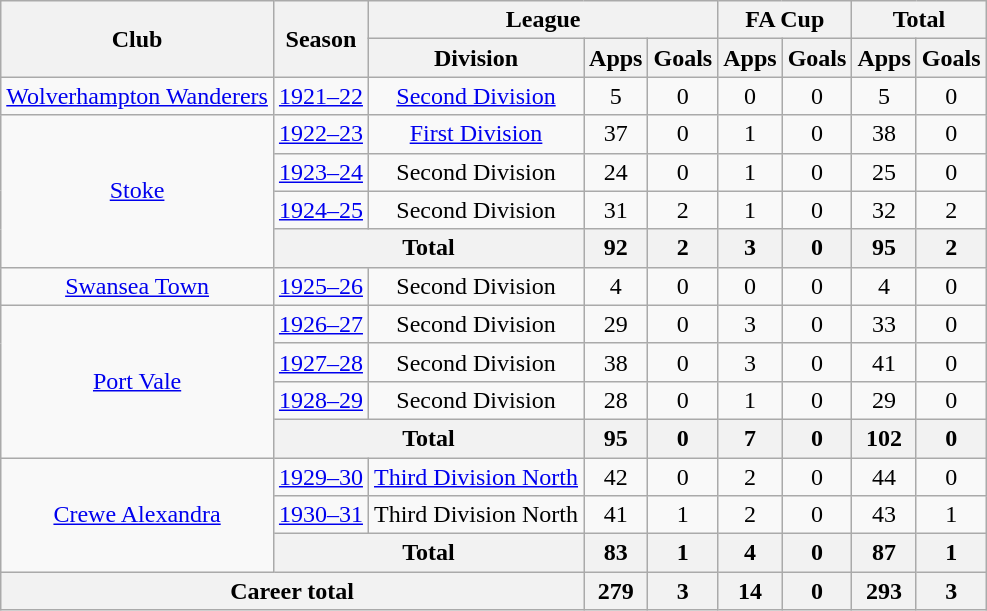<table class="wikitable" style="text-align: center;">
<tr>
<th rowspan="2">Club</th>
<th rowspan="2">Season</th>
<th colspan="3">League</th>
<th colspan="2">FA Cup</th>
<th colspan="2">Total</th>
</tr>
<tr>
<th>Division</th>
<th>Apps</th>
<th>Goals</th>
<th>Apps</th>
<th>Goals</th>
<th>Apps</th>
<th>Goals</th>
</tr>
<tr>
<td><a href='#'>Wolverhampton Wanderers</a></td>
<td><a href='#'>1921–22</a></td>
<td><a href='#'>Second Division</a></td>
<td>5</td>
<td>0</td>
<td>0</td>
<td>0</td>
<td>5</td>
<td>0</td>
</tr>
<tr>
<td rowspan="4"><a href='#'>Stoke</a></td>
<td><a href='#'>1922–23</a></td>
<td><a href='#'>First Division</a></td>
<td>37</td>
<td>0</td>
<td>1</td>
<td>0</td>
<td>38</td>
<td>0</td>
</tr>
<tr>
<td><a href='#'>1923–24</a></td>
<td>Second Division</td>
<td>24</td>
<td>0</td>
<td>1</td>
<td>0</td>
<td>25</td>
<td>0</td>
</tr>
<tr>
<td><a href='#'>1924–25</a></td>
<td>Second Division</td>
<td>31</td>
<td>2</td>
<td>1</td>
<td>0</td>
<td>32</td>
<td>2</td>
</tr>
<tr>
<th colspan="2">Total</th>
<th>92</th>
<th>2</th>
<th>3</th>
<th>0</th>
<th>95</th>
<th>2</th>
</tr>
<tr>
<td><a href='#'>Swansea Town</a></td>
<td><a href='#'>1925–26</a></td>
<td>Second Division</td>
<td>4</td>
<td>0</td>
<td>0</td>
<td>0</td>
<td>4</td>
<td>0</td>
</tr>
<tr>
<td rowspan="4"><a href='#'>Port Vale</a></td>
<td><a href='#'>1926–27</a></td>
<td>Second Division</td>
<td>29</td>
<td>0</td>
<td>3</td>
<td>0</td>
<td>33</td>
<td>0</td>
</tr>
<tr>
<td><a href='#'>1927–28</a></td>
<td>Second Division</td>
<td>38</td>
<td>0</td>
<td>3</td>
<td>0</td>
<td>41</td>
<td>0</td>
</tr>
<tr>
<td><a href='#'>1928–29</a></td>
<td>Second Division</td>
<td>28</td>
<td>0</td>
<td>1</td>
<td>0</td>
<td>29</td>
<td>0</td>
</tr>
<tr>
<th colspan="2">Total</th>
<th>95</th>
<th>0</th>
<th>7</th>
<th>0</th>
<th>102</th>
<th>0</th>
</tr>
<tr>
<td rowspan="3"><a href='#'>Crewe Alexandra</a></td>
<td><a href='#'>1929–30</a></td>
<td><a href='#'>Third Division North</a></td>
<td>42</td>
<td>0</td>
<td>2</td>
<td>0</td>
<td>44</td>
<td>0</td>
</tr>
<tr>
<td><a href='#'>1930–31</a></td>
<td>Third Division North</td>
<td>41</td>
<td>1</td>
<td>2</td>
<td>0</td>
<td>43</td>
<td>1</td>
</tr>
<tr>
<th colspan="2">Total</th>
<th>83</th>
<th>1</th>
<th>4</th>
<th>0</th>
<th>87</th>
<th>1</th>
</tr>
<tr>
<th colspan="3">Career total</th>
<th>279</th>
<th>3</th>
<th>14</th>
<th>0</th>
<th>293</th>
<th>3</th>
</tr>
</table>
